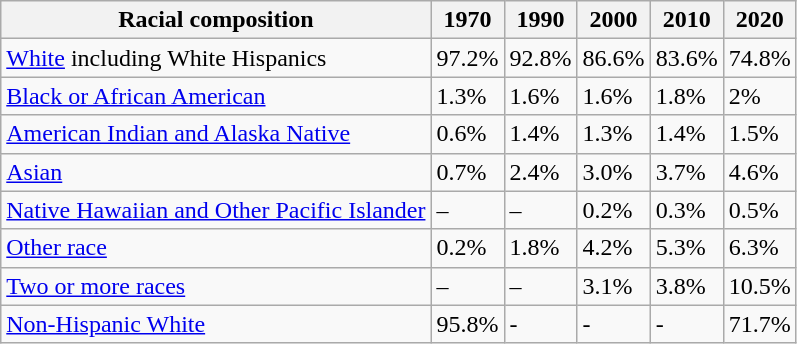<table class="wikitable sortable">
<tr>
<th>Racial composition</th>
<th>1970</th>
<th>1990</th>
<th>2000</th>
<th>2010</th>
<th>2020</th>
</tr>
<tr>
<td><a href='#'>White</a> including White Hispanics</td>
<td>97.2%</td>
<td>92.8%</td>
<td>86.6%</td>
<td>83.6%</td>
<td>74.8%</td>
</tr>
<tr>
<td><a href='#'>Black or African American</a></td>
<td>1.3%</td>
<td>1.6%</td>
<td>1.6%</td>
<td>1.8%</td>
<td>2%</td>
</tr>
<tr>
<td><a href='#'>American Indian and Alaska Native</a></td>
<td>0.6%</td>
<td>1.4%</td>
<td>1.3%</td>
<td>1.4%</td>
<td>1.5%</td>
</tr>
<tr>
<td><a href='#'>Asian</a></td>
<td>0.7%</td>
<td>2.4%</td>
<td>3.0%</td>
<td>3.7%</td>
<td>4.6%</td>
</tr>
<tr>
<td><a href='#'>Native Hawaiian and Other Pacific Islander</a></td>
<td>–</td>
<td>–</td>
<td>0.2%</td>
<td>0.3%</td>
<td>0.5%</td>
</tr>
<tr>
<td><a href='#'>Other race</a></td>
<td>0.2%</td>
<td>1.8%</td>
<td>4.2%</td>
<td>5.3%</td>
<td>6.3%</td>
</tr>
<tr>
<td><a href='#'>Two or more races</a></td>
<td>–</td>
<td>–</td>
<td>3.1%</td>
<td>3.8%</td>
<td>10.5%</td>
</tr>
<tr>
<td><a href='#'>Non-Hispanic White</a></td>
<td>95.8%</td>
<td>-</td>
<td>-</td>
<td>-</td>
<td>71.7%</td>
</tr>
</table>
